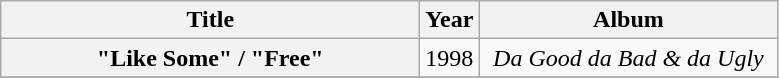<table class="wikitable plainrowheaders" style="text-align:center;">
<tr>
<th scope="col" style="width:17em;">Title</th>
<th scope="col" style="width:1em;">Year</th>
<th scope="col" style="width:12em;">Album</th>
</tr>
<tr>
<th scope="row">"Like Some" / "Free"</th>
<td>1998</td>
<td><em>Da Good da Bad & da Ugly</em></td>
</tr>
<tr>
</tr>
</table>
